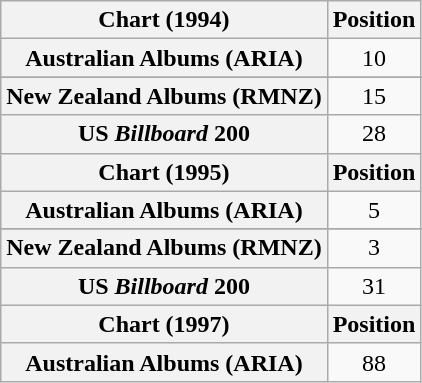<table class="wikitable plainrowheaders">
<tr>
<th scope="col">Chart (1994)</th>
<th scope="col">Position</th>
</tr>
<tr>
<th scope="row">Australian Albums (ARIA)</th>
<td style="text-align:center;">10</td>
</tr>
<tr>
</tr>
<tr>
<th scope="row">New Zealand Albums (RMNZ)</th>
<td style="text-align:center;">15</td>
</tr>
<tr>
<th scope="row">US <em>Billboard</em> 200</th>
<td style="text-align:center;">28</td>
</tr>
<tr>
<th scope="col">Chart (1995)</th>
<th scope="col">Position</th>
</tr>
<tr>
<th scope="row">Australian Albums (ARIA)</th>
<td style="text-align:center;">5</td>
</tr>
<tr>
</tr>
<tr>
<th scope="row">New Zealand Albums (RMNZ)</th>
<td style="text-align:center;">3</td>
</tr>
<tr>
<th scope="row">US <em>Billboard</em> 200</th>
<td style="text-align:center;">31</td>
</tr>
<tr>
<th scope="col">Chart (1997)</th>
<th scope="col">Position</th>
</tr>
<tr>
<th scope="row">Australian Albums (ARIA)</th>
<td style="text-align:center;">88</td>
</tr>
</table>
